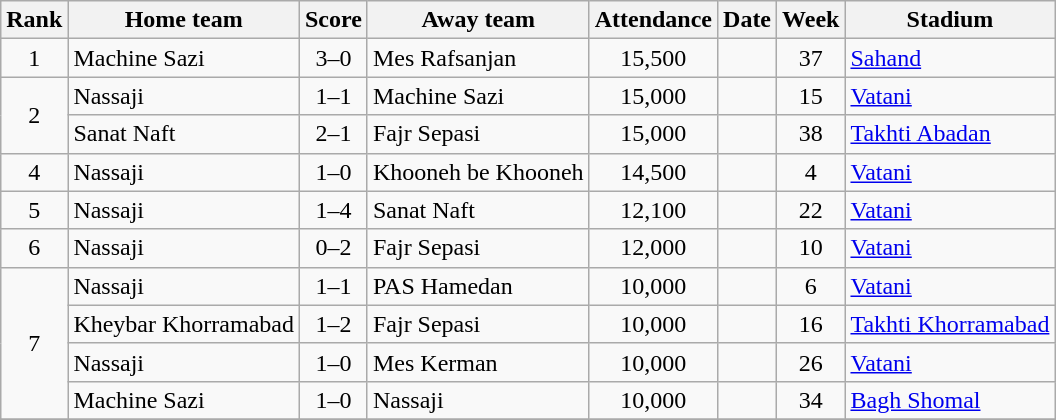<table class="wikitable sortable">
<tr>
<th>Rank</th>
<th>Home team</th>
<th>Score</th>
<th>Away team</th>
<th>Attendance</th>
<th>Date</th>
<th>Week</th>
<th>Stadium</th>
</tr>
<tr>
<td align=center>1</td>
<td>Machine Sazi</td>
<td align=center>3–0</td>
<td>Mes Rafsanjan</td>
<td align=center>15,500</td>
<td></td>
<td align=center>37</td>
<td><a href='#'>Sahand</a></td>
</tr>
<tr>
<td align=center rowspan="2">2</td>
<td>Nassaji</td>
<td align=center>1–1</td>
<td>Machine Sazi</td>
<td align=center>15,000</td>
<td></td>
<td align=center>15</td>
<td><a href='#'>Vatani</a></td>
</tr>
<tr>
<td>Sanat Naft</td>
<td align=center>2–1</td>
<td>Fajr Sepasi</td>
<td align=center>15,000</td>
<td></td>
<td align=center>38</td>
<td><a href='#'>Takhti Abadan</a></td>
</tr>
<tr>
<td align=center>4</td>
<td>Nassaji</td>
<td align=center>1–0</td>
<td>Khooneh be Khooneh</td>
<td align=center>14,500</td>
<td></td>
<td align=center>4</td>
<td><a href='#'>Vatani</a></td>
</tr>
<tr>
<td align=center>5</td>
<td>Nassaji</td>
<td align=center>1–4</td>
<td>Sanat Naft</td>
<td align=center>12,100</td>
<td></td>
<td align=center>22</td>
<td><a href='#'>Vatani</a></td>
</tr>
<tr>
<td align=center>6</td>
<td>Nassaji</td>
<td align=center>0–2</td>
<td>Fajr Sepasi</td>
<td align=center>12,000</td>
<td></td>
<td align=center>10</td>
<td><a href='#'>Vatani</a></td>
</tr>
<tr>
<td align=center rowspan="4">7</td>
<td>Nassaji</td>
<td align=center>1–1</td>
<td>PAS Hamedan</td>
<td align=center>10,000</td>
<td></td>
<td align=center>6</td>
<td><a href='#'>Vatani</a></td>
</tr>
<tr>
<td>Kheybar Khorramabad</td>
<td align=center>1–2</td>
<td>Fajr Sepasi</td>
<td align=center>10,000</td>
<td></td>
<td align=center>16</td>
<td><a href='#'>Takhti Khorramabad</a></td>
</tr>
<tr>
<td>Nassaji</td>
<td align=center>1–0</td>
<td>Mes Kerman</td>
<td align=center>10,000</td>
<td></td>
<td align=center>26</td>
<td><a href='#'>Vatani</a></td>
</tr>
<tr>
<td>Machine Sazi</td>
<td align=center>1–0</td>
<td>Nassaji</td>
<td align=center>10,000</td>
<td></td>
<td align=center>34</td>
<td><a href='#'>Bagh Shomal</a></td>
</tr>
<tr>
</tr>
</table>
